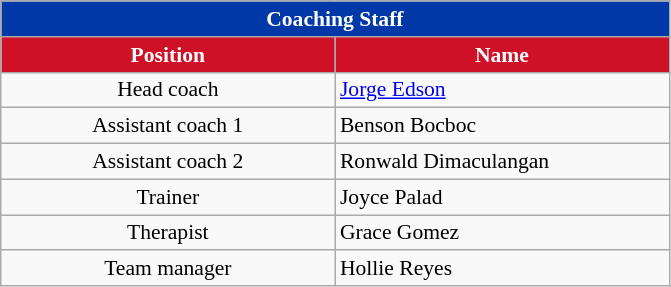<table class="wikitable" style="font-size:90%; text-align:center;">
<tr>
<th colspan="5" style= "background:#0038A8; color:#FFFFFF; text-align:center"><strong>Coaching Staff</strong></th>
</tr>
<tr>
<th style="width:15em; background:#CE1126; color:#FFFFFF;">Position</th>
<th style="width:15em; background:#CE1126; color:#FFFFFF;">Name</th>
</tr>
<tr>
<td>Head coach</td>
<td align="left"> <a href='#'>Jorge Edson</a></td>
</tr>
<tr>
<td>Assistant coach 1</td>
<td align="left"> Benson Bocboc</td>
</tr>
<tr>
<td>Assistant coach 2</td>
<td align="left"> Ronwald Dimaculangan</td>
</tr>
<tr>
<td>Trainer</td>
<td align="left"> Joyce Palad</td>
</tr>
<tr>
<td>Therapist</td>
<td align="left"> Grace Gomez</td>
</tr>
<tr>
<td>Team manager</td>
<td align="left"> Hollie Reyes</td>
</tr>
</table>
